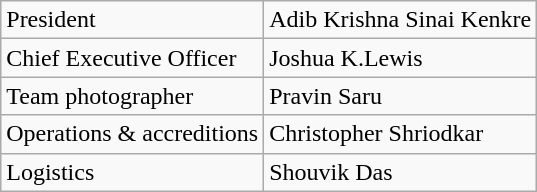<table class="wikitable">
<tr>
<td>President</td>
<td> Adib Krishna Sinai Kenkre</td>
</tr>
<tr>
<td>Chief Executive Officer</td>
<td> Joshua K.Lewis</td>
</tr>
<tr>
<td>Team photographer</td>
<td> Pravin Saru</td>
</tr>
<tr>
<td>Operations & accreditions</td>
<td> Christopher Shriodkar</td>
</tr>
<tr>
<td>Logistics</td>
<td> Shouvik Das</td>
</tr>
</table>
